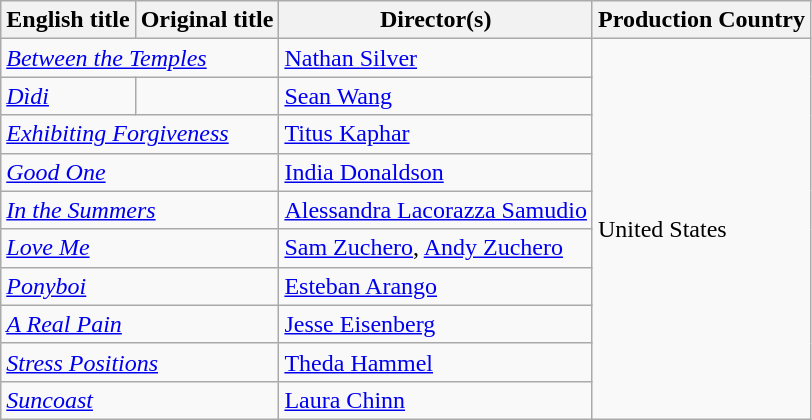<table class="wikitable plainrowheaders" style="margin-bottom:4px">
<tr>
<th scope="col">English title</th>
<th scope="col">Original title</th>
<th scope="col">Director(s)</th>
<th scope="col">Production Country</th>
</tr>
<tr>
<td colspan="2" scope="row"><em><a href='#'>Between the Temples</a></em></td>
<td><a href='#'>Nathan Silver</a></td>
<td rowspan="10">United States</td>
</tr>
<tr>
<td scope="row"><em><a href='#'>Dìdi</a></em></td>
<td></td>
<td><a href='#'>Sean Wang</a></td>
</tr>
<tr>
<td colspan="2" scope="row"><em><a href='#'>Exhibiting Forgiveness</a></em></td>
<td><a href='#'>Titus Kaphar</a></td>
</tr>
<tr>
<td colspan="2" scope="row"><em><a href='#'>Good One</a></em></td>
<td><a href='#'>India Donaldson</a></td>
</tr>
<tr>
<td colspan="2" scope="row"><em><a href='#'>In the Summers</a></em></td>
<td><a href='#'>Alessandra Lacorazza Samudio</a></td>
</tr>
<tr>
<td colspan="2" scope="row"><em><a href='#'>Love Me</a></em></td>
<td><a href='#'>Sam Zuchero</a>, <a href='#'>Andy Zuchero</a></td>
</tr>
<tr>
<td colspan="2" scope="row"><em><a href='#'>Ponyboi</a></em></td>
<td><a href='#'>Esteban Arango</a></td>
</tr>
<tr>
<td colspan="2" scope="row"><em><a href='#'>A Real Pain</a></em></td>
<td><a href='#'>Jesse Eisenberg</a></td>
</tr>
<tr>
<td colspan="2" scope="row"><em><a href='#'>Stress Positions</a></em></td>
<td><a href='#'>Theda Hammel</a></td>
</tr>
<tr>
<td colspan="2" scope="row"><em><a href='#'>Suncoast</a></em></td>
<td><a href='#'>Laura Chinn</a></td>
</tr>
</table>
